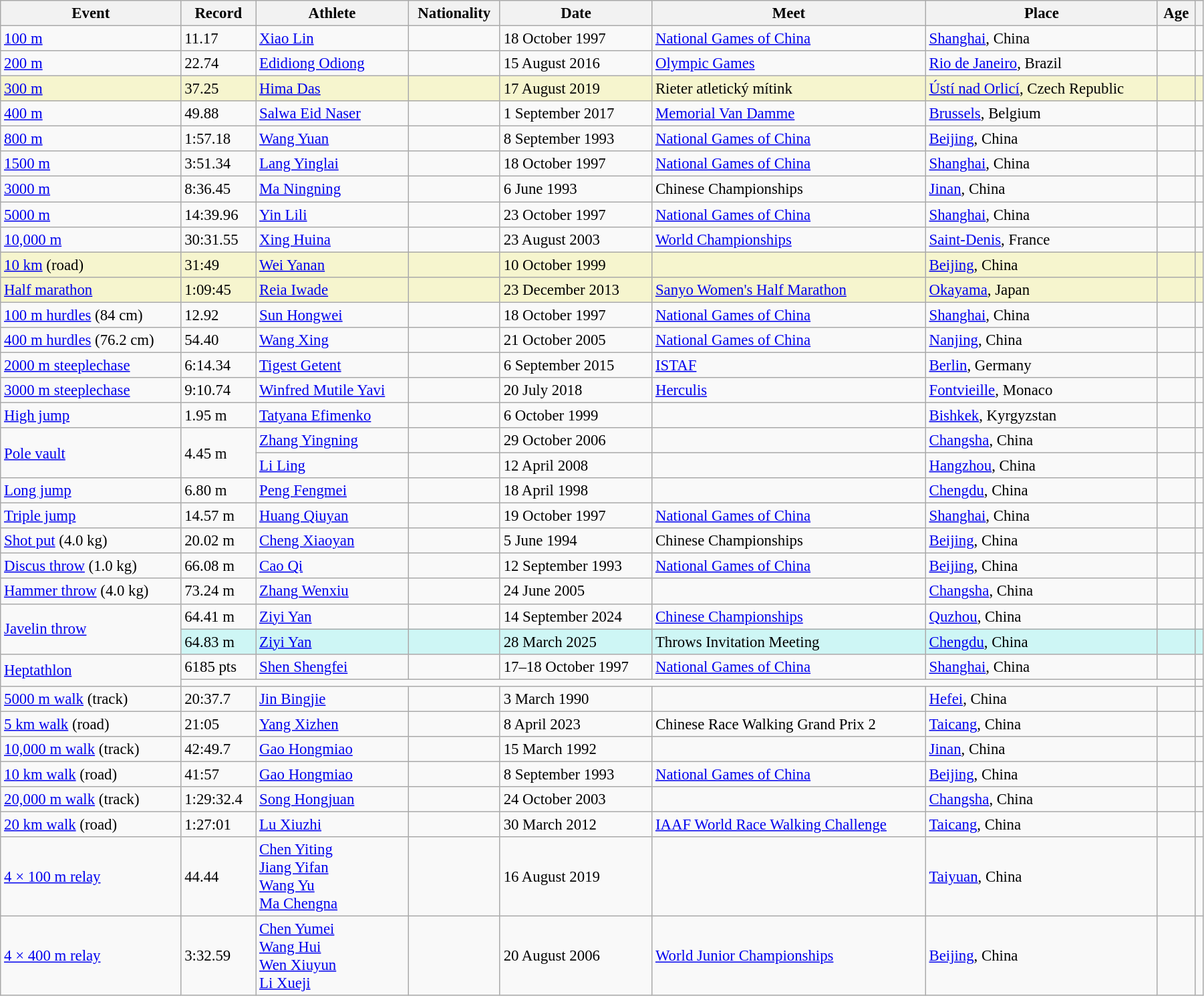<table class=wikitable style="width: 95%; font-size: 95%;">
<tr>
<th>Event</th>
<th>Record</th>
<th>Athlete</th>
<th>Nationality</th>
<th>Date</th>
<th>Meet</th>
<th>Place</th>
<th>Age</th>
<th></th>
</tr>
<tr>
<td><a href='#'>100 m</a></td>
<td>11.17 </td>
<td><a href='#'>Xiao Lin</a></td>
<td></td>
<td>18 October 1997</td>
<td><a href='#'>National Games of China</a></td>
<td><a href='#'>Shanghai</a>, China</td>
<td></td>
<td></td>
</tr>
<tr>
<td><a href='#'>200 m</a></td>
<td>22.74 </td>
<td><a href='#'>Edidiong Odiong</a></td>
<td></td>
<td>15 August 2016</td>
<td><a href='#'>Olympic Games</a></td>
<td><a href='#'>Rio de Janeiro</a>, Brazil</td>
<td></td>
<td></td>
</tr>
<tr style="background:#f6F5CE;">
<td><a href='#'>300 m</a></td>
<td>37.25</td>
<td><a href='#'>Hima Das</a></td>
<td></td>
<td>17 August 2019</td>
<td>Rieter atletický mítink</td>
<td><a href='#'>Ústí nad Orlicí</a>, Czech Republic</td>
<td></td>
<td></td>
</tr>
<tr>
<td><a href='#'>400 m</a></td>
<td>49.88</td>
<td><a href='#'>Salwa Eid Naser</a></td>
<td></td>
<td>1 September 2017</td>
<td><a href='#'>Memorial Van Damme</a></td>
<td><a href='#'>Brussels</a>, Belgium</td>
<td></td>
<td></td>
</tr>
<tr>
<td><a href='#'>800 m</a></td>
<td>1:57.18</td>
<td><a href='#'>Wang Yuan</a></td>
<td></td>
<td>8 September 1993</td>
<td><a href='#'>National Games of China</a></td>
<td><a href='#'>Beijing</a>, China</td>
<td></td>
<td></td>
</tr>
<tr>
<td><a href='#'>1500 m</a></td>
<td>3:51.34</td>
<td><a href='#'>Lang Yinglai</a></td>
<td></td>
<td>18 October 1997</td>
<td><a href='#'>National Games of China</a></td>
<td><a href='#'>Shanghai</a>, China</td>
<td></td>
<td></td>
</tr>
<tr>
<td><a href='#'>3000 m</a></td>
<td>8:36.45</td>
<td><a href='#'>Ma Ningning</a></td>
<td></td>
<td>6 June 1993</td>
<td>Chinese Championships</td>
<td><a href='#'>Jinan</a>, China</td>
<td></td>
<td></td>
</tr>
<tr>
<td><a href='#'>5000 m</a></td>
<td>14:39.96</td>
<td><a href='#'>Yin Lili</a></td>
<td></td>
<td>23 October 1997</td>
<td><a href='#'>National Games of China</a></td>
<td><a href='#'>Shanghai</a>, China</td>
<td></td>
<td></td>
</tr>
<tr>
<td><a href='#'>10,000 m</a></td>
<td>30:31.55</td>
<td><a href='#'>Xing Huina</a></td>
<td></td>
<td>23 August 2003</td>
<td><a href='#'>World Championships</a></td>
<td><a href='#'>Saint-Denis</a>, France</td>
<td></td>
<td></td>
</tr>
<tr style="background:#f6F5CE;">
<td><a href='#'>10 km</a> (road)</td>
<td>31:49</td>
<td><a href='#'>Wei Yanan</a></td>
<td></td>
<td>10 October 1999</td>
<td></td>
<td><a href='#'>Beijing</a>, China</td>
<td></td>
<td></td>
</tr>
<tr style="background:#f6F5CE;">
<td><a href='#'>Half marathon</a></td>
<td>1:09:45</td>
<td><a href='#'>Reia Iwade</a></td>
<td></td>
<td>23 December 2013</td>
<td><a href='#'>Sanyo Women's Half Marathon</a></td>
<td><a href='#'>Okayama</a>, Japan</td>
<td></td>
<td></td>
</tr>
<tr>
<td><a href='#'>100 m hurdles</a> (84 cm)</td>
<td>12.92 </td>
<td><a href='#'>Sun Hongwei</a></td>
<td></td>
<td>18 October 1997</td>
<td><a href='#'>National Games of China</a></td>
<td><a href='#'>Shanghai</a>, China</td>
<td></td>
<td></td>
</tr>
<tr>
<td><a href='#'>400 m hurdles</a> (76.2 cm)</td>
<td>54.40</td>
<td><a href='#'>Wang Xing</a></td>
<td></td>
<td>21 October 2005</td>
<td><a href='#'>National Games of China</a></td>
<td><a href='#'>Nanjing</a>, China</td>
<td></td>
<td></td>
</tr>
<tr>
<td><a href='#'>2000 m steeplechase</a></td>
<td>6:14.34</td>
<td><a href='#'>Tigest Getent</a></td>
<td></td>
<td>6 September 2015</td>
<td><a href='#'>ISTAF</a></td>
<td><a href='#'>Berlin</a>, Germany</td>
<td></td>
<td></td>
</tr>
<tr>
<td><a href='#'>3000 m steeplechase</a></td>
<td>9:10.74</td>
<td><a href='#'>Winfred Mutile Yavi</a></td>
<td></td>
<td>20 July 2018</td>
<td><a href='#'>Herculis</a></td>
<td><a href='#'>Fontvieille</a>, Monaco</td>
<td></td>
<td></td>
</tr>
<tr>
<td><a href='#'>High jump</a></td>
<td>1.95 m</td>
<td><a href='#'>Tatyana Efimenko</a></td>
<td></td>
<td>6 October 1999</td>
<td></td>
<td><a href='#'>Bishkek</a>, Kyrgyzstan</td>
<td></td>
<td></td>
</tr>
<tr>
<td rowspan=2><a href='#'>Pole vault</a></td>
<td rowspan=2>4.45 m</td>
<td><a href='#'>Zhang Yingning</a></td>
<td></td>
<td>29 October 2006</td>
<td></td>
<td><a href='#'>Changsha</a>, China</td>
<td></td>
<td></td>
</tr>
<tr>
<td><a href='#'>Li Ling</a></td>
<td></td>
<td>12 April 2008</td>
<td></td>
<td><a href='#'>Hangzhou</a>, China</td>
<td></td>
<td></td>
</tr>
<tr>
<td><a href='#'>Long jump</a></td>
<td>6.80 m </td>
<td><a href='#'>Peng Fengmei</a></td>
<td></td>
<td>18 April 1998</td>
<td></td>
<td><a href='#'>Chengdu</a>, China</td>
<td></td>
<td></td>
</tr>
<tr>
<td><a href='#'>Triple jump</a></td>
<td>14.57 m </td>
<td><a href='#'>Huang Qiuyan</a></td>
<td></td>
<td>19 October 1997</td>
<td><a href='#'>National Games of China</a></td>
<td><a href='#'>Shanghai</a>, China</td>
<td></td>
<td></td>
</tr>
<tr>
<td><a href='#'>Shot put</a> (4.0 kg)</td>
<td>20.02 m</td>
<td><a href='#'>Cheng Xiaoyan</a></td>
<td></td>
<td>5 June 1994</td>
<td>Chinese Championships</td>
<td><a href='#'>Beijing</a>, China</td>
<td></td>
<td></td>
</tr>
<tr>
<td><a href='#'>Discus throw</a> (1.0 kg)</td>
<td>66.08 m</td>
<td><a href='#'>Cao Qi</a></td>
<td></td>
<td>12 September 1993</td>
<td><a href='#'>National Games of China</a></td>
<td><a href='#'>Beijing</a>, China</td>
<td></td>
<td></td>
</tr>
<tr>
<td><a href='#'>Hammer throw</a> (4.0 kg)</td>
<td>73.24 m</td>
<td><a href='#'>Zhang Wenxiu</a></td>
<td></td>
<td>24 June 2005</td>
<td></td>
<td><a href='#'>Changsha</a>, China</td>
<td></td>
<td></td>
</tr>
<tr>
<td rowspan=2><a href='#'>Javelin throw</a></td>
<td>64.41 m</td>
<td><a href='#'>Ziyi Yan</a></td>
<td></td>
<td>14 September 2024</td>
<td><a href='#'>Chinese Championships</a></td>
<td><a href='#'>Quzhou</a>, China</td>
<td></td>
<td></td>
</tr>
<tr bgcolor=#CEF6F5>
<td>64.83 m</td>
<td><a href='#'>Ziyi Yan</a></td>
<td></td>
<td>28 March 2025</td>
<td>Throws Invitation Meeting</td>
<td><a href='#'>Chengdu</a>, China</td>
<td></td>
<td></td>
</tr>
<tr>
<td rowspan=2><a href='#'>Heptathlon</a></td>
<td>6185 pts</td>
<td><a href='#'>Shen Shengfei</a></td>
<td></td>
<td>17–18 October 1997</td>
<td><a href='#'>National Games of China</a></td>
<td><a href='#'>Shanghai</a>, China</td>
<td></td>
<td></td>
</tr>
<tr>
<td colspan=7></td>
<td></td>
</tr>
<tr>
<td><a href='#'>5000 m walk</a> (track)</td>
<td>20:37.7 </td>
<td><a href='#'>Jin Bingjie</a></td>
<td></td>
<td>3 March 1990</td>
<td></td>
<td><a href='#'>Hefei</a>, China</td>
<td></td>
<td></td>
</tr>
<tr>
<td><a href='#'>5 km walk</a> (road)</td>
<td>21:05</td>
<td><a href='#'>Yang Xizhen</a></td>
<td></td>
<td>8 April 2023</td>
<td>Chinese Race Walking Grand Prix 2</td>
<td><a href='#'>Taicang</a>, China</td>
<td></td>
<td></td>
</tr>
<tr>
<td><a href='#'>10,000 m walk</a> (track)</td>
<td>42:49.7 </td>
<td><a href='#'>Gao Hongmiao</a></td>
<td></td>
<td>15 March 1992</td>
<td></td>
<td><a href='#'>Jinan</a>, China</td>
<td></td>
<td></td>
</tr>
<tr>
<td><a href='#'>10 km walk</a> (road)</td>
<td>41:57</td>
<td><a href='#'>Gao Hongmiao</a></td>
<td></td>
<td>8 September 1993</td>
<td><a href='#'>National Games of China</a></td>
<td><a href='#'>Beijing</a>, China</td>
<td></td>
<td></td>
</tr>
<tr>
<td><a href='#'>20,000 m walk</a> (track)</td>
<td>1:29:32.4 </td>
<td><a href='#'>Song Hongjuan</a></td>
<td></td>
<td>24 October 2003</td>
<td></td>
<td><a href='#'>Changsha</a>, China</td>
<td></td>
<td></td>
</tr>
<tr>
<td><a href='#'>20 km walk</a> (road)</td>
<td>1:27:01</td>
<td><a href='#'>Lu Xiuzhi</a></td>
<td></td>
<td>30 March 2012</td>
<td><a href='#'>IAAF World Race Walking Challenge</a></td>
<td><a href='#'>Taicang</a>, China</td>
<td></td>
<td></td>
</tr>
<tr>
<td><a href='#'>4 × 100 m relay</a></td>
<td>44.44</td>
<td><a href='#'>Chen Yiting</a><br><a href='#'>Jiang Yifan</a><br><a href='#'>Wang Yu</a><br><a href='#'>Ma Chengna</a></td>
<td></td>
<td>16 August 2019</td>
<td></td>
<td><a href='#'>Taiyuan</a>, China</td>
<td></td>
<td></td>
</tr>
<tr>
<td><a href='#'>4 × 400 m relay</a></td>
<td>3:32.59</td>
<td><a href='#'>Chen Yumei</a><br><a href='#'>Wang Hui</a><br><a href='#'>Wen Xiuyun</a><br><a href='#'>Li Xueji</a></td>
<td></td>
<td>20 August 2006</td>
<td><a href='#'>World Junior Championships</a></td>
<td><a href='#'>Beijing</a>, China</td>
<td></td>
<td></td>
</tr>
</table>
